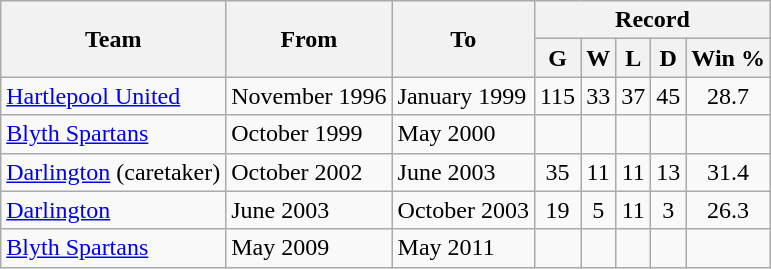<table class="wikitable" style="text-align: center">
<tr>
<th rowspan="2">Team</th>
<th rowspan="2">From</th>
<th rowspan="2">To</th>
<th colspan="5">Record</th>
</tr>
<tr>
<th>G</th>
<th>W</th>
<th>L</th>
<th>D</th>
<th>Win %</th>
</tr>
<tr>
<td align=left><a href='#'>Hartlepool United</a></td>
<td align=left>November 1996</td>
<td align=left>January 1999</td>
<td>115</td>
<td>33</td>
<td>37</td>
<td>45</td>
<td>28.7</td>
</tr>
<tr>
<td align=left><a href='#'>Blyth Spartans</a></td>
<td align=left>October 1999</td>
<td align=left>May 2000</td>
<td></td>
<td></td>
<td></td>
<td></td>
<td></td>
</tr>
<tr>
<td align=left><a href='#'>Darlington</a> (caretaker)</td>
<td align=left>October 2002</td>
<td align=left>June 2003</td>
<td>35</td>
<td>11</td>
<td>11</td>
<td>13</td>
<td>31.4</td>
</tr>
<tr>
<td align=left><a href='#'>Darlington</a></td>
<td align=left>June 2003</td>
<td align=left>October 2003</td>
<td>19</td>
<td>5</td>
<td>11</td>
<td>3</td>
<td>26.3</td>
</tr>
<tr>
<td align=left><a href='#'>Blyth Spartans</a></td>
<td align=left>May 2009</td>
<td align=left>May 2011</td>
<td></td>
<td></td>
<td></td>
<td></td>
<td></td>
</tr>
</table>
